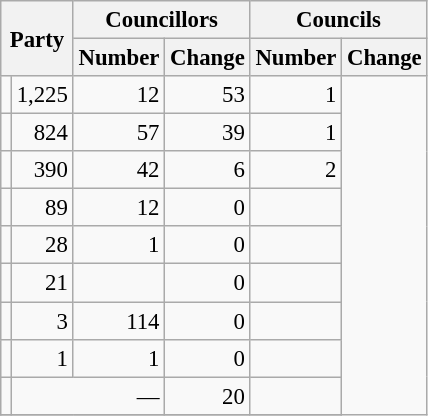<table class="wikitable" style="text-align:right; font-size:95%;">
<tr>
<th colspan="2" rowspan="2">Party</th>
<th colspan="2">Councillors</th>
<th colspan="2">Councils</th>
</tr>
<tr>
<th scope="col">Number</th>
<th scope="col">Change</th>
<th scope="col">Number</th>
<th scope="col">Change</th>
</tr>
<tr>
<td></td>
<td>1,225</td>
<td>12</td>
<td>53</td>
<td>1</td>
</tr>
<tr>
<td></td>
<td>824</td>
<td>57</td>
<td>39</td>
<td>1</td>
</tr>
<tr>
<td></td>
<td>390</td>
<td>42</td>
<td>6</td>
<td>2</td>
</tr>
<tr>
<td></td>
<td>89</td>
<td>12</td>
<td>0</td>
<td></td>
</tr>
<tr>
<td></td>
<td>28</td>
<td>1</td>
<td>0</td>
<td></td>
</tr>
<tr>
<td></td>
<td>21</td>
<td></td>
<td>0</td>
<td></td>
</tr>
<tr>
<td></td>
<td>3</td>
<td>114</td>
<td>0</td>
<td></td>
</tr>
<tr>
<td></td>
<td>1</td>
<td>1</td>
<td>0</td>
<td></td>
</tr>
<tr>
<td></td>
<td colspan="2">—</td>
<td>20</td>
<td></td>
</tr>
<tr>
</tr>
</table>
